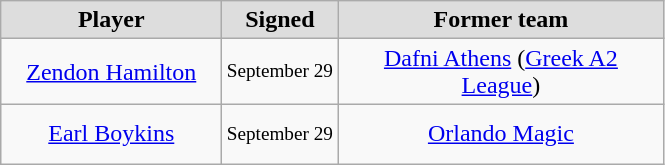<table class="wikitable" style="text-align: center">
<tr align="center" bgcolor="#dddddd">
<td style="width:140px"><strong>Player</strong></td>
<td style="width:70px"><strong>Signed</strong></td>
<td style="width:210px"><strong>Former team</strong></td>
</tr>
<tr style="height:40px">
<td><a href='#'>Zendon Hamilton</a></td>
<td style="font-size: 80%">September 29</td>
<td><a href='#'>Dafni Athens</a> (<a href='#'>Greek A2 League</a>)</td>
</tr>
<tr style="height:40px">
<td><a href='#'>Earl Boykins</a></td>
<td style="font-size: 80%">September 29</td>
<td><a href='#'>Orlando Magic</a></td>
</tr>
</table>
